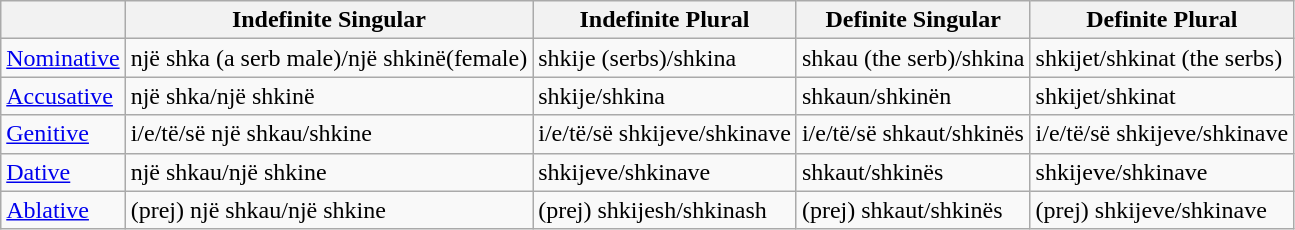<table class="wikitable">
<tr>
<th></th>
<th>Indefinite Singular</th>
<th>Indefinite Plural</th>
<th>Definite Singular</th>
<th>Definite Plural</th>
</tr>
<tr>
<td><a href='#'>Nominative</a></td>
<td>një shka (a serb male)/një shkinë(female)</td>
<td>shkije (serbs)/shkina</td>
<td>shkau (the serb)/shkina</td>
<td>shkijet/shkinat (the serbs)</td>
</tr>
<tr>
<td><a href='#'>Accusative</a></td>
<td>një shka/një shkinë</td>
<td>shkije/shkina</td>
<td>shkaun/shkinën</td>
<td>shkijet/shkinat</td>
</tr>
<tr>
<td><a href='#'>Genitive</a></td>
<td>i/e/të/së një shkau/shkine</td>
<td>i/e/të/së shkijeve/shkinave</td>
<td>i/e/të/së shkaut/shkinës</td>
<td>i/e/të/së shkijeve/shkinave</td>
</tr>
<tr>
<td><a href='#'>Dative</a></td>
<td>një shkau/një shkine</td>
<td>shkijeve/shkinave</td>
<td>shkaut/shkinës</td>
<td>shkijeve/shkinave</td>
</tr>
<tr>
<td><a href='#'>Ablative</a></td>
<td>(prej) një shkau/një shkine</td>
<td>(prej) shkijesh/shkinash</td>
<td>(prej) shkaut/shkinës</td>
<td>(prej) shkijeve/shkinave</td>
</tr>
</table>
